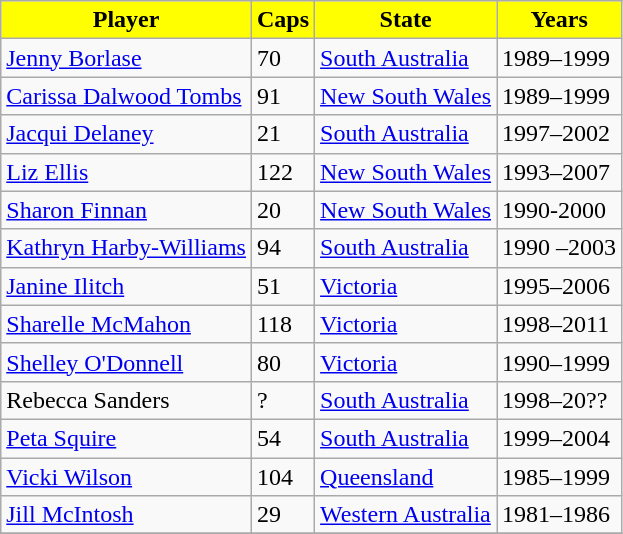<table class="wikitable collapsible" border="1">
<tr>
<th style="background:yellow;"><span>Player</span></th>
<th style="background:yellow;"><span>Caps</span></th>
<th style="background:yellow;"><span>State</span></th>
<th style="background:yellow;"><span>Years</span></th>
</tr>
<tr>
<td><a href='#'>Jenny Borlase</a></td>
<td>70</td>
<td><a href='#'>South Australia</a></td>
<td>1989–1999</td>
</tr>
<tr>
<td><a href='#'>Carissa Dalwood Tombs</a></td>
<td>91</td>
<td><a href='#'>New South Wales</a></td>
<td>1989–1999</td>
</tr>
<tr>
<td><a href='#'>Jacqui Delaney</a></td>
<td>21</td>
<td><a href='#'>South Australia</a></td>
<td>1997–2002</td>
</tr>
<tr>
<td><a href='#'>Liz Ellis</a></td>
<td>122</td>
<td><a href='#'>New South Wales</a></td>
<td>1993–2007</td>
</tr>
<tr>
<td><a href='#'>Sharon Finnan</a></td>
<td>20</td>
<td><a href='#'>New South Wales</a></td>
<td>1990-2000</td>
</tr>
<tr>
<td><a href='#'>Kathryn Harby-Williams</a></td>
<td>94</td>
<td><a href='#'>South Australia</a></td>
<td>1990 –2003</td>
</tr>
<tr>
<td><a href='#'>Janine Ilitch</a></td>
<td>51</td>
<td><a href='#'>Victoria</a></td>
<td>1995–2006</td>
</tr>
<tr>
<td><a href='#'>Sharelle McMahon</a></td>
<td>118</td>
<td><a href='#'>Victoria</a></td>
<td>1998–2011</td>
</tr>
<tr>
<td><a href='#'>Shelley O'Donnell</a></td>
<td>80</td>
<td><a href='#'>Victoria</a></td>
<td>1990–1999</td>
</tr>
<tr>
<td>Rebecca Sanders</td>
<td>?</td>
<td><a href='#'>South Australia</a></td>
<td>1998–20??</td>
</tr>
<tr>
<td><a href='#'>Peta Squire</a></td>
<td>54</td>
<td><a href='#'>South Australia</a></td>
<td>1999–2004</td>
</tr>
<tr>
<td><a href='#'>Vicki Wilson</a></td>
<td>104</td>
<td><a href='#'>Queensland</a></td>
<td>1985–1999</td>
</tr>
<tr>
<td><a href='#'>Jill McIntosh</a></td>
<td>29</td>
<td><a href='#'>Western Australia</a></td>
<td>1981–1986</td>
</tr>
<tr>
</tr>
</table>
